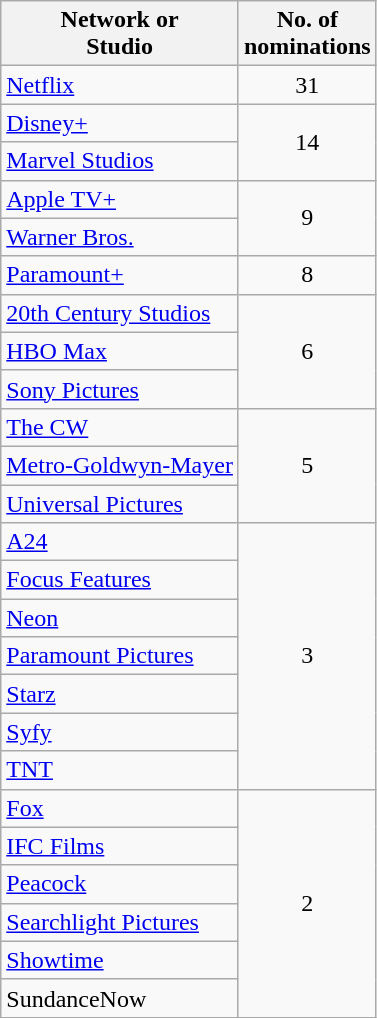<table class="wikitable">
<tr>
<th>Network or<br>Studio</th>
<th>No. of<br>nominations</th>
</tr>
<tr>
<td><a href='#'>Netflix</a></td>
<td style="text-align:center">31</td>
</tr>
<tr>
<td><a href='#'>Disney+</a></td>
<td rowspan="2" style="text-align:center">14</td>
</tr>
<tr>
<td><a href='#'>Marvel Studios</a></td>
</tr>
<tr>
<td><a href='#'>Apple TV+</a></td>
<td rowspan="2" style="text-align:center">9</td>
</tr>
<tr>
<td><a href='#'>Warner Bros.</a></td>
</tr>
<tr>
<td><a href='#'>Paramount+</a></td>
<td style="text-align:center">8</td>
</tr>
<tr>
<td><a href='#'>20th Century Studios</a></td>
<td rowspan="3" style="text-align:center">6</td>
</tr>
<tr>
<td><a href='#'>HBO Max</a></td>
</tr>
<tr>
<td><a href='#'>Sony Pictures</a></td>
</tr>
<tr>
<td><a href='#'>The CW</a></td>
<td rowspan="3" style="text-align:center">5</td>
</tr>
<tr>
<td><a href='#'>Metro-Goldwyn-Mayer</a></td>
</tr>
<tr>
<td><a href='#'>Universal Pictures</a></td>
</tr>
<tr>
<td><a href='#'>A24</a></td>
<td rowspan="7" style="text-align:center">3</td>
</tr>
<tr>
<td><a href='#'>Focus Features</a></td>
</tr>
<tr>
<td><a href='#'>Neon</a></td>
</tr>
<tr>
<td><a href='#'>Paramount Pictures</a></td>
</tr>
<tr>
<td><a href='#'>Starz</a></td>
</tr>
<tr>
<td><a href='#'>Syfy</a></td>
</tr>
<tr>
<td><a href='#'>TNT</a></td>
</tr>
<tr>
<td><a href='#'>Fox</a></td>
<td rowspan="6" style="text-align:center">2</td>
</tr>
<tr>
<td><a href='#'>IFC Films</a></td>
</tr>
<tr>
<td><a href='#'>Peacock</a></td>
</tr>
<tr>
<td><a href='#'>Searchlight Pictures</a></td>
</tr>
<tr>
<td><a href='#'>Showtime</a></td>
</tr>
<tr>
<td>SundanceNow</td>
</tr>
</table>
